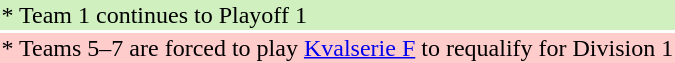<table>
<tr style="background: #D0F0C0;">
<td>* Team 1 continues to Playoff 1</td>
</tr>
<tr style="background: #FFCCCC;">
<td>* Teams 5–7 are forced to play <a href='#'>Kvalserie F</a> to requalify for Division 1</td>
</tr>
</table>
